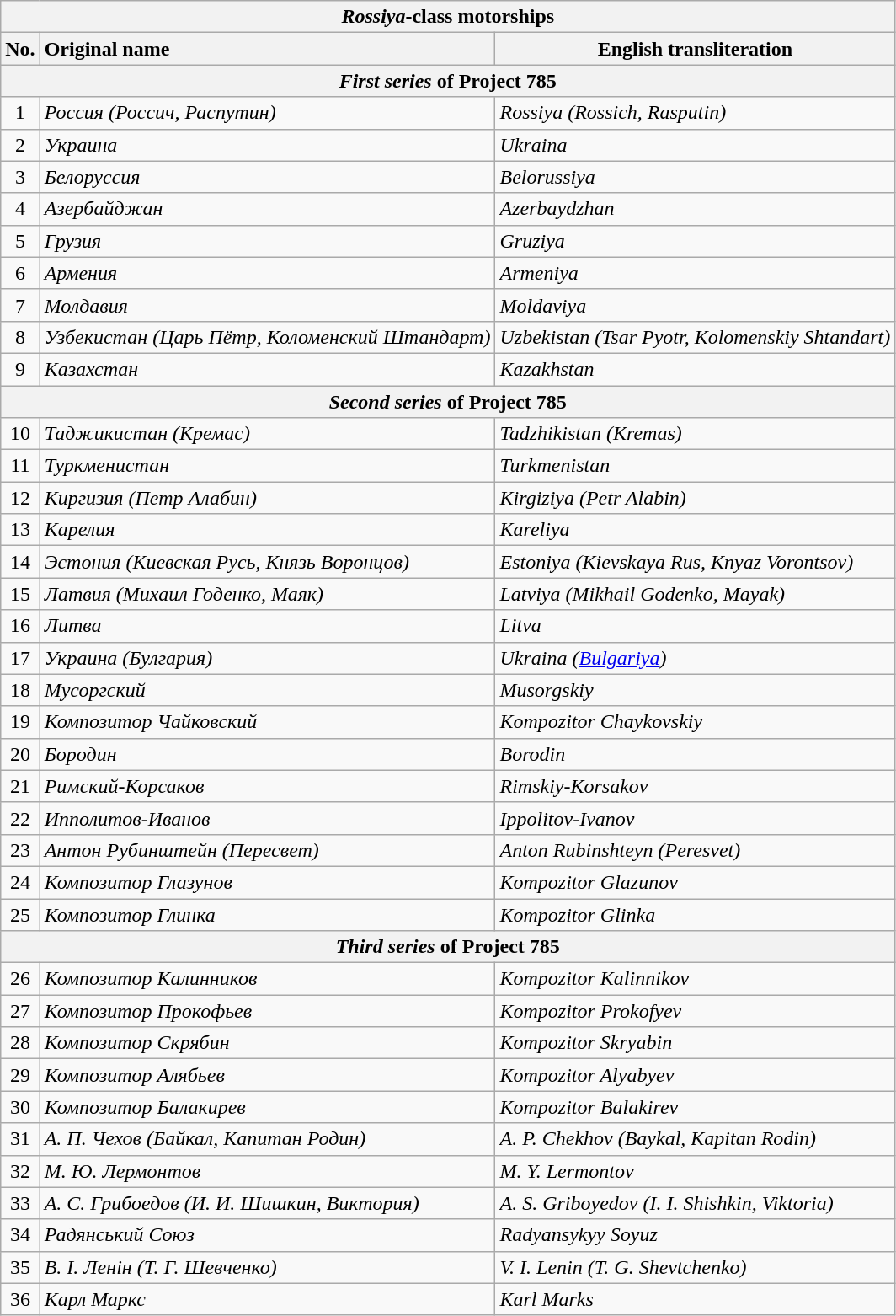<table class="wikitable" style="text-align:center">
<tr>
<th colspan="3" style="text-align:center"><em>Rossiya</em>-class motorships</th>
</tr>
<tr>
<th>No.</th>
<th style="text-align:Left;">Original name</th>
<th align=Left>English transliteration</th>
</tr>
<tr>
<th colspan="3" style="text-align:center"><em>First series</em> of Project 785</th>
</tr>
<tr>
<td>1</td>
<td align=Left><em>Россия (Россич, Распутин)</em></td>
<td align=Left><em>Rossiya (Rossich, Rasputin)</em></td>
</tr>
<tr>
<td>2</td>
<td align=Left><em>Украина</em></td>
<td align=Left><em>Ukraina</em></td>
</tr>
<tr>
<td>3</td>
<td align=Left><em>Белоруссия</em></td>
<td align=Left><em>Belorussiya</em></td>
</tr>
<tr>
<td>4</td>
<td align=Left><em>Азербайджан</em></td>
<td align=Left><em>Azerbaydzhan</em></td>
</tr>
<tr>
<td>5</td>
<td align=Left><em>Грузия</em></td>
<td align=Left><em>Gruziya</em></td>
</tr>
<tr>
<td>6</td>
<td align=Left><em>Армения</em></td>
<td align=Left><em>Armeniya</em></td>
</tr>
<tr>
<td>7</td>
<td align=Left><em> Молдавия</em></td>
<td align=Left><em>Moldaviya</em></td>
</tr>
<tr>
<td>8</td>
<td align=Left><em>Узбекистан (Царь Пётр, Коломенский Штандарт)</em></td>
<td align=Left><em>Uzbekistan (Tsar Pyotr, Kolomenskiy Shtandart)</em></td>
</tr>
<tr>
<td>9</td>
<td align=Left><em>Казахстан</em></td>
<td align=Left><em>Kazakhstan</em></td>
</tr>
<tr>
<th colspan="3" style="text-align:center"><em>Second series</em> of Project 785</th>
</tr>
<tr>
<td>10</td>
<td align=Left><em>Таджикистан (Кремас)</em></td>
<td align=Left><em>Tadzhikistan (Kremas)</em></td>
</tr>
<tr>
<td>11</td>
<td align=Left><em>Туркменистан</em></td>
<td align=Left><em>Turkmenistan</em></td>
</tr>
<tr>
<td>12</td>
<td align=Left><em>Киргизия (Петр Алабин)</em></td>
<td align=Left><em>Kirgiziya (Petr Alabin)</em></td>
</tr>
<tr>
<td>13</td>
<td align=Left><em>Карелия</em></td>
<td align=Left><em>Kareliya</em></td>
</tr>
<tr>
<td>14</td>
<td align=Left><em>Эстония (Киевская Русь, Князь Воронцов)</em></td>
<td align=Left><em>Estoniya (Kievskaya Rus, Knyaz Vorontsov)</em></td>
</tr>
<tr>
<td>15</td>
<td align=Left><em>Латвия (Михаил Годенко, Маяк)</em></td>
<td align=Left><em>Latviya (Mikhail Godenko, Mayak)</em></td>
</tr>
<tr>
<td>16</td>
<td align=Left><em>Литва</em></td>
<td align=Left><em>Litva</em></td>
</tr>
<tr>
<td>17</td>
<td align=Left><em>Украина (Булгария)</em></td>
<td align=Left><em>Ukraina</em> <em>(<a href='#'>Bulgariya</a>)</em></td>
</tr>
<tr>
<td>18</td>
<td align=Left><em>Мусоргский</em></td>
<td align=Left><em>Musorgskiy</em></td>
</tr>
<tr>
<td>19</td>
<td align=Left><em>Композитор Чайковский</em></td>
<td align=Left><em>Kompozitor Chaykovskiy</em></td>
</tr>
<tr>
<td>20</td>
<td align=Left><em>Бородин</em></td>
<td align=Left><em>Borodin</em></td>
</tr>
<tr>
<td>21</td>
<td align=Left><em>Римский-Корсаков</em></td>
<td align=Left><em>Rimskiy-Korsakov</em></td>
</tr>
<tr>
<td>22</td>
<td align=Left><em>Ипполитов-Иванов</em></td>
<td align=Left><em>Ippolitov-Ivanov</em></td>
</tr>
<tr>
<td>23</td>
<td align=Left><em>Антон Рубинштейн (Пересвет)</em></td>
<td align=Left><em>Anton Rubinshteyn (Peresvet)</em></td>
</tr>
<tr>
<td>24</td>
<td align=Left><em>Композитор Глазунов</em></td>
<td align=Left><em>Kompozitor Glazunov</em></td>
</tr>
<tr>
<td>25</td>
<td align=Left><em>Композитор Глинка</em></td>
<td align=Left><em>Kompozitor Glinka</em></td>
</tr>
<tr>
<th colspan="3" style="text-align:center"><em>Third series</em> of Project 785</th>
</tr>
<tr>
<td>26</td>
<td align=Left><em>Композитор Калинников</em></td>
<td align=Left><em>Kompozitor Kalinnikov</em></td>
</tr>
<tr>
<td>27</td>
<td align=Left><em>Композитор Прокофьев</em></td>
<td align=Left><em>Kompozitor Prokofyev</em></td>
</tr>
<tr>
<td>28</td>
<td align=Left><em>Композитор Скрябин</em></td>
<td align=Left><em>Kompozitor Skryabin</em></td>
</tr>
<tr>
<td>29</td>
<td align=Left><em>Композитор Алябьев</em></td>
<td align=Left><em>Kompozitor Alyabyev</em></td>
</tr>
<tr>
<td>30</td>
<td align=Left><em>Композитор Балакирев</em></td>
<td align=Left><em>Kompozitor Balakirev</em></td>
</tr>
<tr>
<td>31</td>
<td align=Left><em>А. П. Чехов (Байкал, Капитан Родин)</em></td>
<td align=Left><em>A. P. Chekhov (Baykal, Kapitan Rodin)</em></td>
</tr>
<tr>
<td>32</td>
<td align=Left><em>М. Ю. Лермонтов</em></td>
<td align=Left><em>M. Y. Lermontov</em></td>
</tr>
<tr>
<td>33</td>
<td align=Left><em>А. С. Грибоедов (И. И. Шишкин, Виктория)</em></td>
<td align=Left><em>A. S. Griboyedov (I. I. Shishkin, Viktoria)</em></td>
</tr>
<tr>
<td>34</td>
<td align=Left><em>Радянський Союз</em></td>
<td align=Left><em>Radyansykyy Soyuz</em></td>
</tr>
<tr>
<td>35</td>
<td align=Left><em>В. I. Ленiн (Т. Г. Шевченко)</em></td>
<td align=Left><em>V. I. Lenin (T. G. Shevtchenko)</em></td>
</tr>
<tr>
<td>36</td>
<td align=Left><em>Карл Маркс</em></td>
<td align=Left><em>Karl Marks</em></td>
</tr>
</table>
